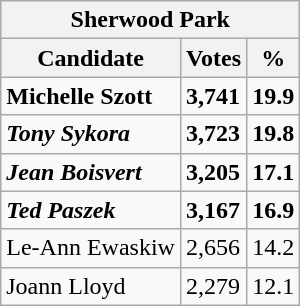<table class="wikitable">
<tr>
<th colspan=3>Sherwood Park</th>
</tr>
<tr>
<th>Candidate</th>
<th>Votes</th>
<th>%</th>
</tr>
<tr>
<td><strong>Michelle Szott</strong></td>
<td><strong>3,741</strong></td>
<td><strong>19.9</strong></td>
</tr>
<tr>
<td><strong><em>Tony Sykora</em></strong></td>
<td><strong>3,723</strong></td>
<td><strong>19.8</strong></td>
</tr>
<tr>
<td><strong><em>Jean Boisvert</em></strong></td>
<td><strong>3,205</strong></td>
<td><strong>17.1</strong></td>
</tr>
<tr>
<td><strong><em>Ted Paszek</em></strong></td>
<td><strong>3,167</strong></td>
<td><strong>16.9</strong></td>
</tr>
<tr>
<td>Le-Ann Ewaskiw</td>
<td>2,656</td>
<td>14.2</td>
</tr>
<tr>
<td>Joann Lloyd</td>
<td>2,279</td>
<td>12.1</td>
</tr>
</table>
